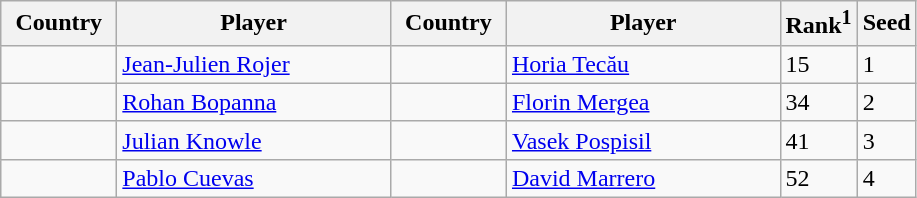<table class="sortable wikitable">
<tr>
<th width="70">Country</th>
<th width="175">Player</th>
<th width="70">Country</th>
<th width="175">Player</th>
<th>Rank<sup>1</sup></th>
<th>Seed</th>
</tr>
<tr>
<td></td>
<td><a href='#'>Jean-Julien Rojer</a></td>
<td></td>
<td><a href='#'>Horia Tecău</a></td>
<td>15</td>
<td>1</td>
</tr>
<tr>
<td></td>
<td><a href='#'>Rohan Bopanna</a></td>
<td></td>
<td><a href='#'>Florin Mergea</a></td>
<td>34</td>
<td>2</td>
</tr>
<tr>
<td></td>
<td><a href='#'>Julian Knowle</a></td>
<td></td>
<td><a href='#'>Vasek Pospisil</a></td>
<td>41</td>
<td>3</td>
</tr>
<tr>
<td></td>
<td><a href='#'>Pablo Cuevas</a></td>
<td></td>
<td><a href='#'>David Marrero</a></td>
<td>52</td>
<td>4</td>
</tr>
</table>
